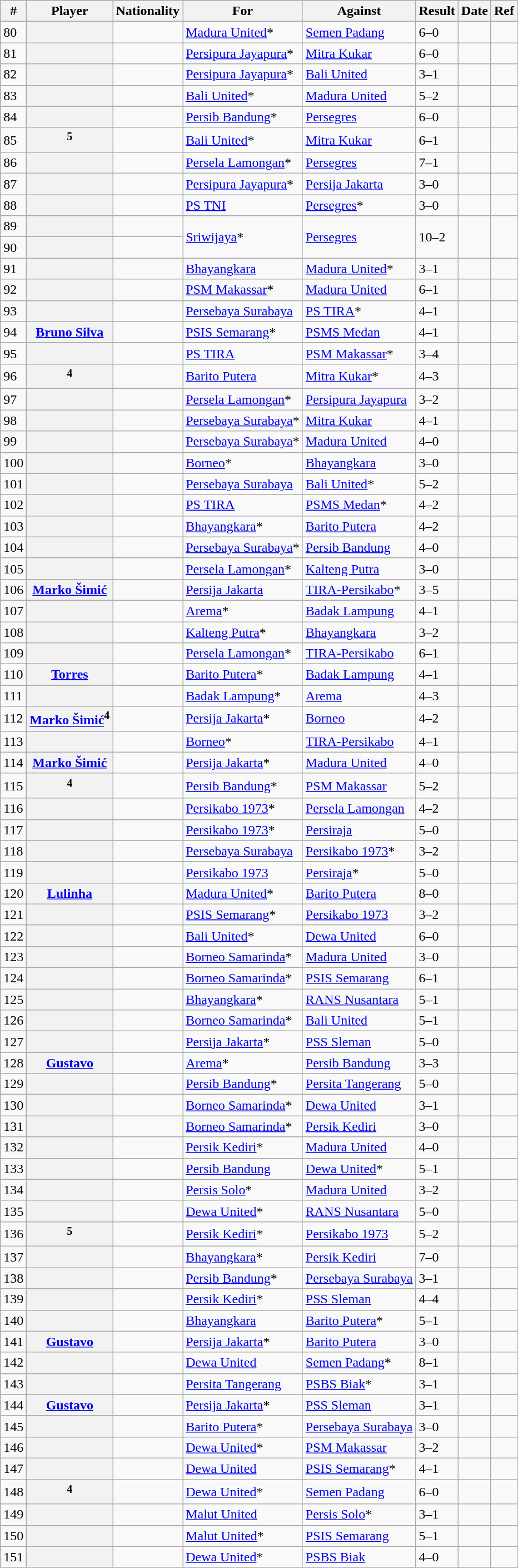<table class="wikitable sortable plainrowheaders" style="font-size:100%">
<tr>
<th scope="col">#</th>
<th scope="col">Player</th>
<th scope="col">Nationality</th>
<th scope="col">For</th>
<th scope="col">Against</th>
<th scope="col" align="center">Result</th>
<th scope="col">Date</th>
<th scope="col" class="unsortable" align="center">Ref</th>
</tr>
<tr>
<td>80</td>
<th scope="row"></th>
<td></td>
<td><a href='#'>Madura United</a>*</td>
<td><a href='#'>Semen Padang</a></td>
<td>6–0</td>
<td></td>
<td></td>
</tr>
<tr>
<td>81</td>
<th scope="row"></th>
<td></td>
<td><a href='#'>Persipura Jayapura</a>*</td>
<td><a href='#'>Mitra Kukar</a></td>
<td>6–0</td>
<td></td>
<td></td>
</tr>
<tr>
<td>82</td>
<th scope="row"></th>
<td></td>
<td><a href='#'>Persipura Jayapura</a>*</td>
<td><a href='#'>Bali United</a></td>
<td>3–1</td>
<td></td>
<td></td>
</tr>
<tr>
<td>83</td>
<th scope="row"></th>
<td></td>
<td><a href='#'>Bali United</a>*</td>
<td><a href='#'>Madura United</a></td>
<td>5–2</td>
<td></td>
<td></td>
</tr>
<tr>
<td>84</td>
<th scope="row"></th>
<td></td>
<td><a href='#'>Persib Bandung</a>*</td>
<td><a href='#'>Persegres</a></td>
<td>6–0</td>
<td></td>
<td></td>
</tr>
<tr>
<td>85</td>
<th scope="row"><sup>5</sup></th>
<td></td>
<td><a href='#'>Bali United</a>*</td>
<td><a href='#'>Mitra Kukar</a></td>
<td>6–1</td>
<td></td>
<td></td>
</tr>
<tr>
<td>86</td>
<th scope="row"></th>
<td></td>
<td><a href='#'>Persela Lamongan</a>*</td>
<td><a href='#'>Persegres</a></td>
<td>7–1</td>
<td></td>
<td></td>
</tr>
<tr>
<td>87</td>
<th scope="row"></th>
<td></td>
<td><a href='#'>Persipura Jayapura</a>*</td>
<td><a href='#'>Persija Jakarta</a></td>
<td>3–0</td>
<td></td>
<td></td>
</tr>
<tr>
<td>88</td>
<th scope="row"></th>
<td></td>
<td><a href='#'>PS TNI</a></td>
<td><a href='#'>Persegres</a>*</td>
<td>3–0</td>
<td></td>
<td></td>
</tr>
<tr>
<td>89</td>
<th scope="row"></th>
<td></td>
<td rowspan=2><a href='#'>Sriwijaya</a>*</td>
<td rowspan=2><a href='#'>Persegres</a></td>
<td rowspan=2>10–2</td>
<td rowspan=2></td>
<td rowspan=2></td>
</tr>
<tr>
<td>90</td>
<th scope="row"></th>
<td></td>
</tr>
<tr>
<td>91</td>
<th scope="row"></th>
<td></td>
<td><a href='#'>Bhayangkara</a></td>
<td><a href='#'>Madura United</a>*</td>
<td>3–1</td>
<td></td>
<td></td>
</tr>
<tr>
<td>92</td>
<th scope="row"></th>
<td></td>
<td><a href='#'>PSM Makassar</a>*</td>
<td><a href='#'>Madura United</a></td>
<td>6–1</td>
<td></td>
<td></td>
</tr>
<tr>
<td>93</td>
<th scope="row"></th>
<td></td>
<td><a href='#'>Persebaya Surabaya</a></td>
<td><a href='#'>PS TIRA</a>*</td>
<td>4–1</td>
<td></td>
<td></td>
</tr>
<tr>
<td>94</td>
<th scope="row"><a href='#'>Bruno Silva</a></th>
<td></td>
<td><a href='#'>PSIS Semarang</a>*</td>
<td><a href='#'>PSMS Medan</a></td>
<td>4–1</td>
<td></td>
<td></td>
</tr>
<tr>
<td>95</td>
<th scope="row"></th>
<td></td>
<td><a href='#'>PS TIRA</a></td>
<td><a href='#'>PSM Makassar</a>*</td>
<td>3–4</td>
<td></td>
<td></td>
</tr>
<tr>
<td>96</td>
<th scope="row"><sup>4</sup></th>
<td></td>
<td><a href='#'>Barito Putera</a></td>
<td><a href='#'>Mitra Kukar</a>*</td>
<td>4–3</td>
<td></td>
<td></td>
</tr>
<tr>
<td>97</td>
<th scope="row"></th>
<td></td>
<td><a href='#'>Persela Lamongan</a>*</td>
<td><a href='#'>Persipura Jayapura</a></td>
<td>3–2</td>
<td></td>
<td></td>
</tr>
<tr>
<td>98</td>
<th scope="row"></th>
<td></td>
<td><a href='#'>Persebaya Surabaya</a>*</td>
<td><a href='#'>Mitra Kukar</a></td>
<td>4–1</td>
<td></td>
<td></td>
</tr>
<tr>
<td>99</td>
<th scope="row"></th>
<td></td>
<td><a href='#'>Persebaya Surabaya</a>*</td>
<td><a href='#'>Madura United</a></td>
<td>4–0</td>
<td></td>
<td></td>
</tr>
<tr>
<td>100</td>
<th scope="row"></th>
<td></td>
<td><a href='#'>Borneo</a>*</td>
<td><a href='#'>Bhayangkara</a></td>
<td>3–0</td>
<td></td>
<td></td>
</tr>
<tr>
<td>101</td>
<th scope="row"></th>
<td></td>
<td><a href='#'>Persebaya Surabaya</a></td>
<td><a href='#'>Bali United</a>*</td>
<td>5–2</td>
<td></td>
<td></td>
</tr>
<tr>
<td>102</td>
<th scope="row"></th>
<td></td>
<td><a href='#'>PS TIRA</a></td>
<td><a href='#'>PSMS Medan</a>*</td>
<td>4–2</td>
<td></td>
<td></td>
</tr>
<tr>
<td>103</td>
<th scope="row"></th>
<td></td>
<td><a href='#'>Bhayangkara</a>*</td>
<td><a href='#'>Barito Putera</a></td>
<td>4–2</td>
<td></td>
<td></td>
</tr>
<tr>
<td>104</td>
<th scope="row"></th>
<td></td>
<td><a href='#'>Persebaya Surabaya</a>*</td>
<td><a href='#'>Persib Bandung</a></td>
<td>4–0</td>
<td></td>
<td></td>
</tr>
<tr>
<td>105</td>
<th scope="row"></th>
<td></td>
<td><a href='#'>Persela Lamongan</a>*</td>
<td><a href='#'>Kalteng Putra</a></td>
<td>3–0</td>
<td></td>
<td></td>
</tr>
<tr>
<td>106</td>
<th scope="row"><a href='#'>Marko Šimić</a></th>
<td></td>
<td><a href='#'>Persija Jakarta</a></td>
<td><a href='#'>TIRA-Persikabo</a>*</td>
<td>3–5</td>
<td></td>
<td></td>
</tr>
<tr>
<td>107</td>
<th scope="row"></th>
<td></td>
<td><a href='#'>Arema</a>*</td>
<td><a href='#'>Badak Lampung</a></td>
<td>4–1</td>
<td></td>
<td></td>
</tr>
<tr>
<td>108</td>
<th scope="row"></th>
<td></td>
<td><a href='#'>Kalteng Putra</a>*</td>
<td><a href='#'>Bhayangkara</a></td>
<td>3–2</td>
<td></td>
<td></td>
</tr>
<tr>
<td>109</td>
<th scope="row"></th>
<td></td>
<td><a href='#'>Persela Lamongan</a>*</td>
<td><a href='#'>TIRA-Persikabo</a></td>
<td>6–1</td>
<td></td>
<td></td>
</tr>
<tr>
<td>110</td>
<th scope="row"><a href='#'>Torres</a></th>
<td></td>
<td><a href='#'>Barito Putera</a>*</td>
<td><a href='#'>Badak Lampung</a></td>
<td>4–1</td>
<td></td>
<td></td>
</tr>
<tr>
<td>111</td>
<th scope="row"></th>
<td></td>
<td><a href='#'>Badak Lampung</a>*</td>
<td><a href='#'>Arema</a></td>
<td>4–3</td>
<td></td>
<td></td>
</tr>
<tr>
<td>112</td>
<th scope="row"><a href='#'>Marko Šimić</a><sup>4</sup></th>
<td></td>
<td><a href='#'>Persija Jakarta</a>*</td>
<td><a href='#'>Borneo</a></td>
<td>4–2</td>
<td></td>
<td></td>
</tr>
<tr>
<td>113</td>
<th scope="row"></th>
<td></td>
<td><a href='#'>Borneo</a>*</td>
<td><a href='#'>TIRA-Persikabo</a></td>
<td>4–1</td>
<td></td>
<td></td>
</tr>
<tr>
<td>114</td>
<th scope="row"><a href='#'>Marko Šimić</a></th>
<td></td>
<td><a href='#'>Persija Jakarta</a>*</td>
<td><a href='#'>Madura United</a></td>
<td>4–0</td>
<td></td>
<td></td>
</tr>
<tr>
<td>115</td>
<th scope="row"><sup>4</sup></th>
<td></td>
<td><a href='#'>Persib Bandung</a>*</td>
<td><a href='#'>PSM Makassar</a></td>
<td>5–2</td>
<td></td>
<td></td>
</tr>
<tr>
<td>116</td>
<th scope="row"></th>
<td></td>
<td><a href='#'>Persikabo 1973</a>*</td>
<td><a href='#'>Persela Lamongan</a></td>
<td>4–2</td>
<td></td>
<td></td>
</tr>
<tr>
<td>117</td>
<th scope="row"></th>
<td></td>
<td><a href='#'>Persikabo 1973</a>*</td>
<td><a href='#'>Persiraja</a></td>
<td>5–0</td>
<td></td>
<td></td>
</tr>
<tr>
<td>118</td>
<th scope="row"></th>
<td></td>
<td><a href='#'>Persebaya Surabaya</a></td>
<td><a href='#'>Persikabo 1973</a>*</td>
<td>3–2</td>
<td></td>
<td></td>
</tr>
<tr>
<td>119</td>
<th scope="row"></th>
<td></td>
<td><a href='#'>Persikabo 1973</a></td>
<td><a href='#'>Persiraja</a>*</td>
<td>5–0</td>
<td></td>
<td></td>
</tr>
<tr>
<td>120</td>
<th scope="row"><a href='#'>Lulinha</a></th>
<td></td>
<td><a href='#'>Madura United</a>*</td>
<td><a href='#'>Barito Putera</a></td>
<td>8–0</td>
<td></td>
<td></td>
</tr>
<tr>
<td>121</td>
<th scope="row"></th>
<td></td>
<td><a href='#'>PSIS Semarang</a>*</td>
<td><a href='#'>Persikabo 1973</a></td>
<td>3–2</td>
<td></td>
<td></td>
</tr>
<tr>
<td>122</td>
<th scope="row"></th>
<td></td>
<td><a href='#'>Bali United</a>*</td>
<td><a href='#'>Dewa United</a></td>
<td>6–0</td>
<td></td>
<td></td>
</tr>
<tr>
<td>123</td>
<th scope="row"></th>
<td></td>
<td><a href='#'>Borneo Samarinda</a>*</td>
<td><a href='#'>Madura United</a></td>
<td>3–0</td>
<td></td>
<td></td>
</tr>
<tr>
<td>124</td>
<th scope="row"></th>
<td></td>
<td><a href='#'>Borneo Samarinda</a>*</td>
<td><a href='#'>PSIS Semarang</a></td>
<td>6–1</td>
<td></td>
<td></td>
</tr>
<tr>
<td>125</td>
<th scope="row"></th>
<td></td>
<td><a href='#'>Bhayangkara</a>*</td>
<td><a href='#'>RANS Nusantara</a></td>
<td>5–1</td>
<td></td>
<td></td>
</tr>
<tr>
<td>126</td>
<th scope="row"></th>
<td></td>
<td><a href='#'>Borneo Samarinda</a>*</td>
<td><a href='#'>Bali United</a></td>
<td>5–1</td>
<td></td>
<td></td>
</tr>
<tr>
<td>127</td>
<th scope="row"></th>
<td></td>
<td><a href='#'>Persija Jakarta</a>*</td>
<td><a href='#'>PSS Sleman</a></td>
<td>5–0</td>
<td></td>
<td></td>
</tr>
<tr>
<td>128</td>
<th scope="row"><a href='#'>Gustavo</a></th>
<td></td>
<td><a href='#'>Arema</a>*</td>
<td><a href='#'>Persib Bandung</a></td>
<td>3–3</td>
<td></td>
<td></td>
</tr>
<tr>
<td>129</td>
<th scope="row"></th>
<td></td>
<td><a href='#'>Persib Bandung</a>*</td>
<td><a href='#'>Persita Tangerang</a></td>
<td>5–0</td>
<td></td>
<td></td>
</tr>
<tr>
<td>130</td>
<th scope="row"></th>
<td></td>
<td><a href='#'>Borneo Samarinda</a>*</td>
<td><a href='#'>Dewa United</a></td>
<td>3–1</td>
<td></td>
<td></td>
</tr>
<tr>
<td>131</td>
<th scope="row"></th>
<td></td>
<td><a href='#'>Borneo Samarinda</a>*</td>
<td><a href='#'>Persik Kediri</a></td>
<td>3–0</td>
<td></td>
<td></td>
</tr>
<tr>
<td>132</td>
<th scope="row"></th>
<td></td>
<td><a href='#'>Persik Kediri</a>*</td>
<td><a href='#'>Madura United</a></td>
<td>4–0</td>
<td></td>
<td></td>
</tr>
<tr>
<td>133</td>
<th scope="row"></th>
<td></td>
<td><a href='#'>Persib Bandung</a></td>
<td><a href='#'>Dewa United</a>*</td>
<td>5–1</td>
<td></td>
<td></td>
</tr>
<tr>
<td>134</td>
<th scope="row"></th>
<td></td>
<td><a href='#'>Persis Solo</a>*</td>
<td><a href='#'>Madura United</a></td>
<td>3–2</td>
<td></td>
<td></td>
</tr>
<tr>
<td>135</td>
<th scope="row"></th>
<td></td>
<td><a href='#'>Dewa United</a>*</td>
<td><a href='#'>RANS Nusantara</a></td>
<td>5–0</td>
<td></td>
<td></td>
</tr>
<tr>
<td>136</td>
<th scope="row"><sup>5</sup></th>
<td></td>
<td><a href='#'>Persik Kediri</a>*</td>
<td><a href='#'>Persikabo 1973</a></td>
<td>5–2</td>
<td></td>
<td></td>
</tr>
<tr>
<td>137</td>
<th scope="row"></th>
<td></td>
<td><a href='#'>Bhayangkara</a>*</td>
<td><a href='#'>Persik Kediri</a></td>
<td>7–0</td>
<td></td>
<td></td>
</tr>
<tr>
<td>138</td>
<th scope="row"></th>
<td></td>
<td><a href='#'>Persib Bandung</a>*</td>
<td><a href='#'>Persebaya Surabaya</a></td>
<td>3–1</td>
<td></td>
<td></td>
</tr>
<tr>
<td>139</td>
<th scope="row"></th>
<td></td>
<td><a href='#'>Persik Kediri</a>*</td>
<td><a href='#'>PSS Sleman</a></td>
<td>4–4</td>
<td></td>
<td></td>
</tr>
<tr>
<td>140</td>
<th scope="row"></th>
<td></td>
<td><a href='#'>Bhayangkara</a></td>
<td><a href='#'>Barito Putera</a>*</td>
<td>5–1</td>
<td></td>
<td></td>
</tr>
<tr>
<td>141</td>
<th scope="row"><a href='#'>Gustavo</a></th>
<td></td>
<td><a href='#'>Persija Jakarta</a>*</td>
<td><a href='#'>Barito Putera</a></td>
<td>3–0</td>
<td></td>
<td></td>
</tr>
<tr>
<td>142</td>
<th scope="row"></th>
<td></td>
<td><a href='#'>Dewa United</a></td>
<td><a href='#'>Semen Padang</a>*</td>
<td>8–1</td>
<td></td>
<td></td>
</tr>
<tr>
<td>143</td>
<th scope="row"></th>
<td></td>
<td><a href='#'>Persita Tangerang</a></td>
<td><a href='#'>PSBS Biak</a>*</td>
<td>3–1</td>
<td></td>
<td></td>
</tr>
<tr>
<td>144</td>
<th scope="row"><a href='#'>Gustavo</a></th>
<td></td>
<td><a href='#'>Persija Jakarta</a>*</td>
<td><a href='#'>PSS Sleman</a></td>
<td>3–1</td>
<td></td>
<td></td>
</tr>
<tr>
<td>145</td>
<th scope="row"></th>
<td></td>
<td><a href='#'>Barito Putera</a>*</td>
<td><a href='#'>Persebaya Surabaya</a></td>
<td>3–0</td>
<td></td>
<td></td>
</tr>
<tr>
<td>146</td>
<th scope="row"></th>
<td></td>
<td><a href='#'>Dewa United</a>*</td>
<td><a href='#'>PSM Makassar</a></td>
<td>3–2</td>
<td></td>
<td></td>
</tr>
<tr>
<td>147</td>
<th scope="row"></th>
<td></td>
<td><a href='#'>Dewa United</a></td>
<td><a href='#'>PSIS Semarang</a>*</td>
<td>4–1</td>
<td></td>
<td></td>
</tr>
<tr>
<td>148</td>
<th scope="row"><sup>4</sup></th>
<td></td>
<td><a href='#'>Dewa United</a>*</td>
<td><a href='#'>Semen Padang</a></td>
<td>6–0</td>
<td></td>
<td></td>
</tr>
<tr>
<td>149</td>
<th scope="row"></th>
<td></td>
<td><a href='#'>Malut United</a></td>
<td><a href='#'>Persis Solo</a>*</td>
<td>3–1</td>
<td></td>
<td></td>
</tr>
<tr>
<td>150</td>
<th scope="row"></th>
<td></td>
<td><a href='#'>Malut United</a>*</td>
<td><a href='#'>PSIS Semarang</a></td>
<td>5–1</td>
<td></td>
<td></td>
</tr>
<tr>
<td>151</td>
<th scope="row"></th>
<td></td>
<td><a href='#'>Dewa United</a>*</td>
<td><a href='#'>PSBS Biak</a></td>
<td>4–0</td>
<td></td>
<td></td>
</tr>
</table>
